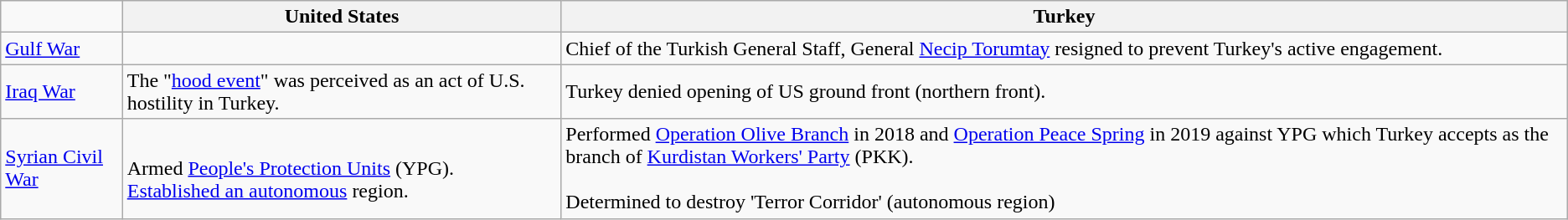<table class="wikitable">
<tr>
<td></td>
<th>United States</th>
<th>Turkey</th>
</tr>
<tr>
<td><a href='#'>Gulf War</a></td>
<td></td>
<td>Chief of the Turkish General Staff, General <a href='#'>Necip Torumtay</a> resigned to prevent Turkey's active engagement.</td>
</tr>
<tr>
<td><a href='#'>Iraq War</a></td>
<td>The "<a href='#'>hood event</a>" was perceived as an act of U.S. hostility in Turkey.</td>
<td>Turkey denied opening of US ground front (northern front).</td>
</tr>
<tr>
<td><a href='#'>Syrian Civil War</a></td>
<td><br>Armed <a href='#'>People's Protection Units</a> (YPG).<br>
<a href='#'>Established an autonomous</a> region.</td>
<td>Performed <a href='#'>Operation Olive Branch</a> in 2018 and <a href='#'>Operation Peace Spring</a> in 2019 against YPG which Turkey accepts as the branch of <a href='#'>Kurdistan Workers' Party</a> (PKK).<br><br>Determined to destroy 'Terror Corridor' (autonomous region)</td>
</tr>
</table>
